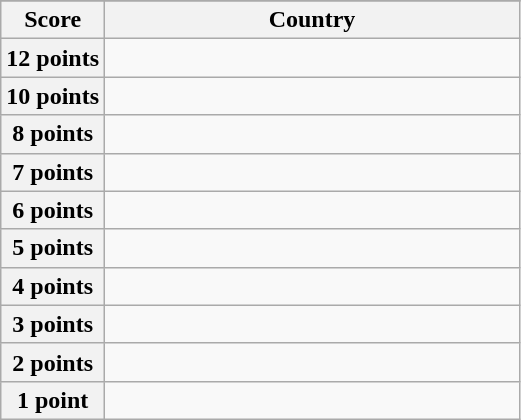<table class="wikitable">
<tr>
</tr>
<tr>
<th scope="col" width="20%">Score</th>
<th scope="col">Country</th>
</tr>
<tr>
<th scope="row">12 points</th>
<td></td>
</tr>
<tr>
<th scope="row">10 points</th>
<td></td>
</tr>
<tr>
<th scope="row">8 points</th>
<td></td>
</tr>
<tr>
<th scope="row">7 points</th>
<td></td>
</tr>
<tr>
<th scope="row">6 points</th>
<td></td>
</tr>
<tr>
<th scope="row">5 points</th>
<td></td>
</tr>
<tr>
<th scope="row">4 points</th>
<td></td>
</tr>
<tr>
<th scope="row">3 points</th>
<td></td>
</tr>
<tr>
<th scope="row">2 points</th>
<td></td>
</tr>
<tr>
<th scope="row">1 point</th>
<td></td>
</tr>
</table>
